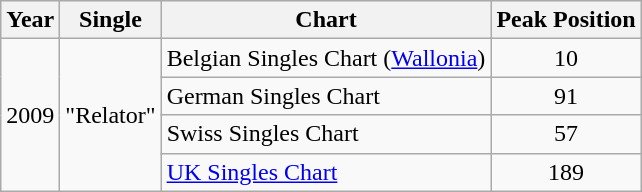<table class="wikitable">
<tr>
<th align="center">Year</th>
<th align="center">Single</th>
<th align="center">Chart</th>
<th align="center">Peak Position</th>
</tr>
<tr>
<td rowspan="4" align="left">2009</td>
<td rowspan="4" align="left">"Relator"</td>
<td align="left">Belgian Singles Chart (<a href='#'>Wallonia</a>)</td>
<td align="center">10</td>
</tr>
<tr>
<td align="left">German Singles Chart</td>
<td align="center">91</td>
</tr>
<tr>
<td align="left">Swiss Singles Chart</td>
<td align="center">57</td>
</tr>
<tr>
<td align="left"><a href='#'>UK Singles Chart</a></td>
<td align="center">189</td>
</tr>
</table>
